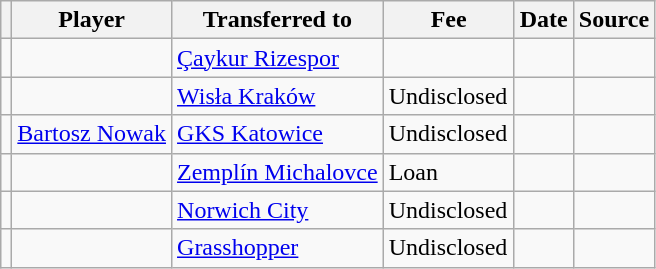<table class="wikitable plainrowheaders sortable">
<tr>
<th></th>
<th scope="col">Player</th>
<th>Transferred to</th>
<th style="width: 80px;">Fee</th>
<th scope="col">Date</th>
<th scope="col">Source</th>
</tr>
<tr>
<td align="center"></td>
<td> </td>
<td> <a href='#'>Çaykur Rizespor</a></td>
<td></td>
<td></td>
<td></td>
</tr>
<tr>
<td align="center"></td>
<td> </td>
<td> <a href='#'>Wisła Kraków</a></td>
<td>Undisclosed</td>
<td></td>
<td></td>
</tr>
<tr>
<td align="center"></td>
<td> <a href='#'>Bartosz Nowak</a></td>
<td> <a href='#'>GKS Katowice</a></td>
<td>Undisclosed</td>
<td></td>
<td></td>
</tr>
<tr>
<td align="center"></td>
<td> </td>
<td> <a href='#'>Zemplín Michalovce</a></td>
<td>Loan</td>
<td></td>
<td></td>
</tr>
<tr>
<td align="center"></td>
<td> </td>
<td> <a href='#'>Norwich City</a></td>
<td>Undisclosed</td>
<td></td>
<td></td>
</tr>
<tr>
<td align="center"></td>
<td> </td>
<td> <a href='#'>Grasshopper</a></td>
<td>Undisclosed</td>
<td></td>
<td></td>
</tr>
</table>
